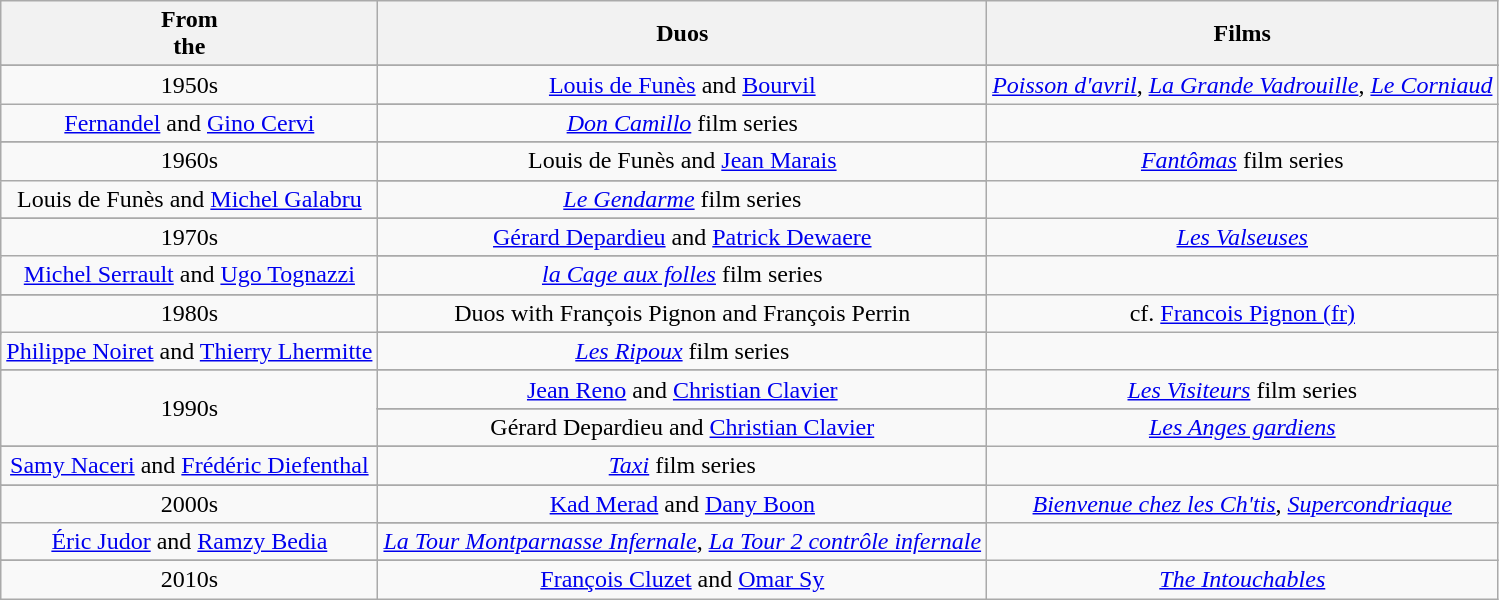<table class="wikitable">
<tr>
<th>From<br>the</th>
<th>Duos</th>
<th>Films</th>
</tr>
<tr>
</tr>
<tr align=center>
<td rowspan=2>1950s</td>
<td><a href='#'>Louis de Funès</a> and <a href='#'>Bourvil</a></td>
<td><em><a href='#'>Poisson d'avril</a></em>, <em><a href='#'>La Grande Vadrouille</a></em>, <em><a href='#'>Le Corniaud</a></em></td>
</tr>
<tr>
</tr>
<tr align=center>
<td><a href='#'>Fernandel</a> and <a href='#'>Gino Cervi</a></td>
<td><em><a href='#'>Don Camillo</a></em> film series</td>
</tr>
<tr>
</tr>
<tr align=center>
<td rowspan=2>1960s</td>
<td>Louis de Funès and <a href='#'>Jean Marais</a></td>
<td><em><a href='#'>Fantômas</a></em> film series</td>
</tr>
<tr>
</tr>
<tr align=center>
<td>Louis de Funès and <a href='#'>Michel Galabru</a></td>
<td><em><a href='#'>Le Gendarme</a></em> film series</td>
</tr>
<tr>
</tr>
<tr align=center>
<td rowspan=2>1970s</td>
<td><a href='#'>Gérard Depardieu</a> and <a href='#'>Patrick Dewaere</a></td>
<td><em><a href='#'>Les Valseuses</a></em></td>
</tr>
<tr>
</tr>
<tr align=center>
<td><a href='#'>Michel Serrault</a> and <a href='#'>Ugo Tognazzi</a></td>
<td><em><a href='#'>la Cage aux folles</a></em> film series</td>
</tr>
<tr>
</tr>
<tr align=center>
<td rowspan=2>1980s</td>
<td>Duos with François Pignon and François Perrin</td>
<td>cf. <a href='#'>Francois Pignon (fr)</a></td>
</tr>
<tr>
</tr>
<tr align=center>
<td><a href='#'>Philippe Noiret</a> and <a href='#'>Thierry Lhermitte</a></td>
<td><em><a href='#'>Les Ripoux</a></em> film series</td>
</tr>
<tr>
</tr>
<tr align=center>
<td rowspan=3>1990s</td>
<td><a href='#'>Jean Reno</a> and <a href='#'>Christian Clavier</a></td>
<td><em><a href='#'>Les Visiteurs</a></em> film series</td>
</tr>
<tr>
</tr>
<tr align=center>
<td>Gérard Depardieu and <a href='#'>Christian Clavier</a></td>
<td><em><a href='#'>Les Anges gardiens</a></em></td>
</tr>
<tr>
</tr>
<tr align=center>
<td><a href='#'>Samy Naceri</a> and <a href='#'>Frédéric Diefenthal</a></td>
<td><em><a href='#'>Taxi</a></em> film series</td>
</tr>
<tr>
</tr>
<tr align=center>
<td rowspan=2>2000s</td>
<td><a href='#'>Kad Merad</a> and <a href='#'>Dany Boon</a></td>
<td><em><a href='#'>Bienvenue chez les Ch'tis</a></em>, <em><a href='#'>Supercondriaque</a></em></td>
</tr>
<tr>
</tr>
<tr align=center>
<td><a href='#'>Éric Judor</a> and <a href='#'>Ramzy Bedia</a></td>
<td><em><a href='#'>La Tour Montparnasse Infernale</a></em>, <em><a href='#'>La Tour 2 contrôle infernale</a></em></td>
</tr>
<tr>
</tr>
<tr align=center>
<td>2010s</td>
<td><a href='#'>François Cluzet</a> and <a href='#'>Omar Sy</a></td>
<td><em><a href='#'>The Intouchables</a></em></td>
</tr>
</table>
